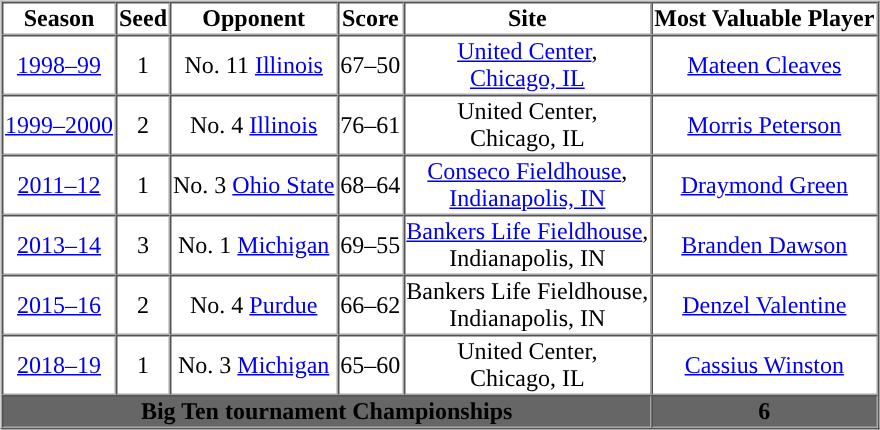<table border="0">
<tr>
<td valign="top"><br><table cellpadding="1" border="1" cellspacing="0" width="100%">
<tr align="center">
<td><span><strong>Season</strong></span></td>
<td><span><strong>Seed</strong></span></td>
<td><span><strong>Opponent</strong></span></td>
<td><span><strong>Score</strong></span></td>
<td><span><strong>Site</strong></span></td>
<td><span><strong>Most Valuable Player</strong></span></td>
</tr>
<tr align="center">
<td><a href='#'>1998–99</a></td>
<td>1</td>
<td>No. 11 <a href='#'>Illinois</a></td>
<td>67–50</td>
<td><a href='#'>United Center</a>,<br><a href='#'>Chicago, IL</a></td>
<td><a href='#'>Mateen Cleaves</a></td>
</tr>
<tr align="center">
<td><a href='#'>1999–2000</a></td>
<td>2</td>
<td>No. 4 <a href='#'>Illinois</a></td>
<td>76–61</td>
<td>United Center,<br>Chicago, IL</td>
<td><a href='#'>Morris Peterson</a></td>
</tr>
<tr align="center">
<td><a href='#'>2011–12</a></td>
<td>1</td>
<td>No. 3 <a href='#'>Ohio State</a></td>
<td>68–64</td>
<td><a href='#'>Conseco Fieldhouse</a>,<br><a href='#'>Indianapolis, IN</a></td>
<td><a href='#'>Draymond Green</a></td>
</tr>
<tr align="center">
<td><a href='#'>2013–14</a></td>
<td>3</td>
<td>No. 1 <a href='#'>Michigan</a></td>
<td>69–55</td>
<td><a href='#'>Bankers Life Fieldhouse</a>,<br>Indianapolis, IN</td>
<td><a href='#'>Branden Dawson</a></td>
</tr>
<tr align="center">
<td><a href='#'>2015–16</a></td>
<td>2</td>
<td>No. 4 <a href='#'>Purdue</a></td>
<td>66–62</td>
<td>Bankers Life Fieldhouse,<br>Indianapolis, IN</td>
<td><a href='#'>Denzel Valentine</a></td>
</tr>
<tr align="center">
<td><a href='#'>2018–19</a></td>
<td>1</td>
<td>No. 3 <a href='#'>Michigan</a></td>
<td>65–60</td>
<td>United Center,<br>Chicago, IL</td>
<td><a href='#'>Cassius Winston</a></td>
</tr>
<tr align="center">
<td colspan=5 bgcolor="#666666"><span><strong>Big Ten tournament Championships</strong></span></td>
<td colspan=2 bgcolor="#666666"><span><strong>6</strong></span></td>
</tr>
</table>
</td>
</tr>
</table>
